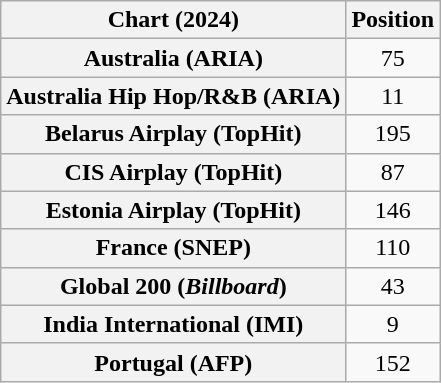<table class="wikitable sortable plainrowheaders" style="text-align:center">
<tr>
<th scope="col">Chart (2024)</th>
<th scope="col">Position</th>
</tr>
<tr>
<th scope="row">Australia (ARIA)</th>
<td>75</td>
</tr>
<tr>
<th scope="row">Australia Hip Hop/R&B (ARIA)</th>
<td>11</td>
</tr>
<tr>
<th scope="row">Belarus Airplay (TopHit)</th>
<td>195</td>
</tr>
<tr>
<th scope="row">CIS Airplay (TopHit)</th>
<td>87</td>
</tr>
<tr>
<th scope="row">Estonia Airplay (TopHit)</th>
<td>146</td>
</tr>
<tr>
<th scope="row">France (SNEP)</th>
<td>110</td>
</tr>
<tr>
<th scope="row">Global 200 (<em>Billboard</em>)</th>
<td>43</td>
</tr>
<tr>
<th scope="row">India International (IMI)</th>
<td>9</td>
</tr>
<tr>
<th scope="row">Portugal (AFP)</th>
<td>152</td>
</tr>
</table>
